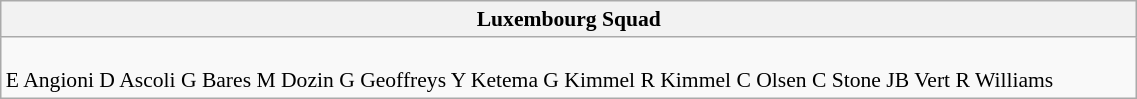<table class="wikitable" style="text-align:left; font-size:90%; width:60%">
<tr>
<th colspan="100%">Luxembourg Squad</th>
</tr>
<tr valign="top">
<td><br>E Angioni
D Ascoli
G Bares
M Dozin
G Geoffreys
Y Ketema
G Kimmel
R Kimmel
C Olsen
C Stone
JB Vert
R Williams</td>
</tr>
</table>
